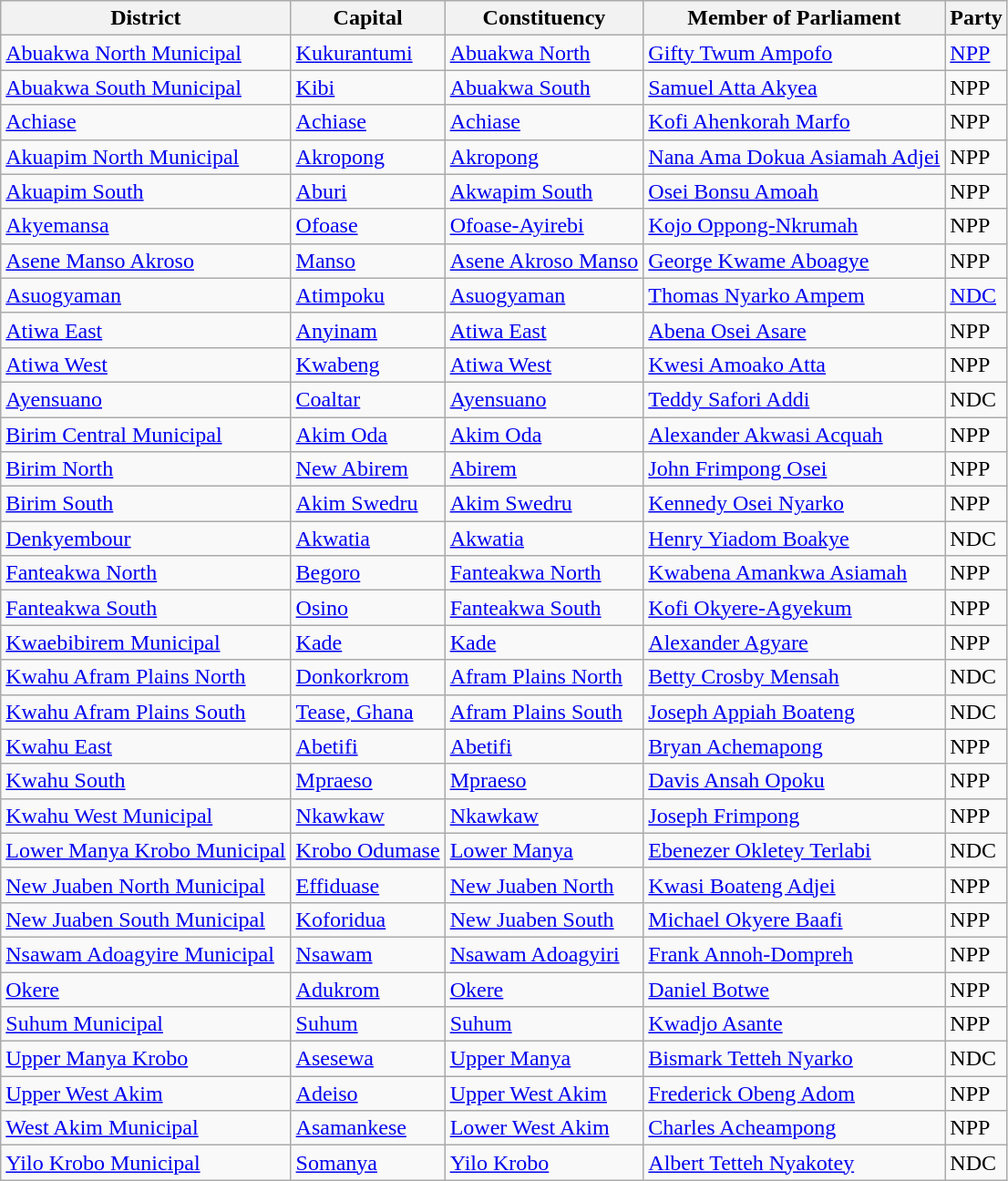<table class="wikitable sortable">
<tr>
<th>District</th>
<th>Capital</th>
<th>Constituency</th>
<th>Member of Parliament</th>
<th>Party</th>
</tr>
<tr>
<td><a href='#'>Abuakwa North Municipal</a></td>
<td><a href='#'>Kukurantumi</a></td>
<td><a href='#'>Abuakwa North</a></td>
<td><a href='#'>Gifty Twum Ampofo</a></td>
<td><a href='#'>NPP</a></td>
</tr>
<tr>
<td><a href='#'>Abuakwa South Municipal</a></td>
<td><a href='#'>Kibi</a></td>
<td><a href='#'>Abuakwa South</a></td>
<td><a href='#'>Samuel Atta Akyea</a></td>
<td>NPP</td>
</tr>
<tr>
<td><a href='#'>Achiase</a></td>
<td><a href='#'>Achiase</a></td>
<td><a href='#'>Achiase</a></td>
<td><a href='#'>Kofi Ahenkorah Marfo</a></td>
<td>NPP</td>
</tr>
<tr>
<td><a href='#'>Akuapim North Municipal</a></td>
<td><a href='#'>Akropong</a></td>
<td><a href='#'>Akropong</a></td>
<td><a href='#'>Nana Ama Dokua Asiamah Adjei</a></td>
<td>NPP</td>
</tr>
<tr>
<td><a href='#'>Akuapim South</a></td>
<td><a href='#'>Aburi</a></td>
<td><a href='#'>Akwapim South</a></td>
<td><a href='#'>Osei Bonsu Amoah</a></td>
<td>NPP</td>
</tr>
<tr>
<td><a href='#'>Akyemansa</a></td>
<td><a href='#'>Ofoase</a></td>
<td><a href='#'>Ofoase-Ayirebi</a></td>
<td><a href='#'>Kojo Oppong-Nkrumah</a></td>
<td>NPP</td>
</tr>
<tr>
<td><a href='#'>Asene Manso Akroso</a></td>
<td><a href='#'>Manso</a></td>
<td><a href='#'>Asene Akroso Manso</a></td>
<td><a href='#'>George Kwame Aboagye</a></td>
<td>NPP</td>
</tr>
<tr>
<td><a href='#'>Asuogyaman</a></td>
<td><a href='#'>Atimpoku</a></td>
<td><a href='#'>Asuogyaman</a></td>
<td><a href='#'>Thomas Nyarko Ampem</a></td>
<td><a href='#'>NDC</a></td>
</tr>
<tr>
<td><a href='#'>Atiwa East</a></td>
<td><a href='#'>Anyinam</a></td>
<td><a href='#'>Atiwa East</a></td>
<td><a href='#'>Abena Osei Asare</a></td>
<td>NPP</td>
</tr>
<tr>
<td><a href='#'>Atiwa West</a></td>
<td><a href='#'>Kwabeng</a></td>
<td><a href='#'>Atiwa West</a></td>
<td><a href='#'>Kwesi Amoako Atta</a></td>
<td>NPP</td>
</tr>
<tr>
<td><a href='#'>Ayensuano</a></td>
<td><a href='#'>Coaltar</a></td>
<td><a href='#'>Ayensuano</a></td>
<td><a href='#'>Teddy Safori Addi</a></td>
<td>NDC</td>
</tr>
<tr>
<td><a href='#'>Birim Central Municipal</a></td>
<td><a href='#'>Akim Oda</a></td>
<td><a href='#'>Akim Oda</a></td>
<td><a href='#'>Alexander Akwasi Acquah</a></td>
<td>NPP</td>
</tr>
<tr>
<td><a href='#'>Birim North</a></td>
<td><a href='#'>New Abirem</a></td>
<td><a href='#'>Abirem</a></td>
<td><a href='#'>John Frimpong Osei</a></td>
<td>NPP</td>
</tr>
<tr>
<td><a href='#'>Birim South</a></td>
<td><a href='#'>Akim Swedru</a></td>
<td><a href='#'>Akim Swedru</a></td>
<td><a href='#'>Kennedy Osei Nyarko</a></td>
<td>NPP</td>
</tr>
<tr>
<td><a href='#'>Denkyembour</a></td>
<td><a href='#'>Akwatia</a></td>
<td><a href='#'>Akwatia</a></td>
<td><a href='#'>Henry Yiadom Boakye</a></td>
<td>NDC</td>
</tr>
<tr>
<td><a href='#'>Fanteakwa North</a></td>
<td><a href='#'>Begoro</a></td>
<td><a href='#'>Fanteakwa North</a></td>
<td><a href='#'>Kwabena Amankwa Asiamah</a></td>
<td>NPP</td>
</tr>
<tr>
<td><a href='#'>Fanteakwa South</a></td>
<td><a href='#'>Osino</a></td>
<td><a href='#'>Fanteakwa South</a></td>
<td><a href='#'>Kofi Okyere-Agyekum</a></td>
<td>NPP</td>
</tr>
<tr>
<td><a href='#'>Kwaebibirem Municipal</a></td>
<td><a href='#'>Kade</a></td>
<td><a href='#'>Kade</a></td>
<td><a href='#'>Alexander Agyare</a></td>
<td>NPP</td>
</tr>
<tr>
<td><a href='#'>Kwahu Afram Plains North</a></td>
<td><a href='#'>Donkorkrom</a></td>
<td><a href='#'>Afram Plains North</a></td>
<td><a href='#'>Betty Crosby Mensah</a></td>
<td>NDC</td>
</tr>
<tr>
<td><a href='#'>Kwahu Afram Plains South</a></td>
<td><a href='#'>Tease, Ghana</a></td>
<td><a href='#'>Afram Plains South</a></td>
<td><a href='#'>Joseph Appiah Boateng</a></td>
<td>NDC</td>
</tr>
<tr>
<td><a href='#'>Kwahu East</a></td>
<td><a href='#'>Abetifi</a></td>
<td><a href='#'>Abetifi</a></td>
<td><a href='#'>Bryan Achemapong</a></td>
<td>NPP</td>
</tr>
<tr>
<td><a href='#'>Kwahu South</a></td>
<td><a href='#'>Mpraeso</a></td>
<td><a href='#'>Mpraeso</a></td>
<td><a href='#'>Davis Ansah Opoku</a></td>
<td>NPP</td>
</tr>
<tr>
<td><a href='#'>Kwahu West Municipal</a></td>
<td><a href='#'>Nkawkaw</a></td>
<td><a href='#'>Nkawkaw</a></td>
<td><a href='#'>Joseph Frimpong</a></td>
<td>NPP</td>
</tr>
<tr>
<td><a href='#'>Lower Manya Krobo Municipal</a></td>
<td><a href='#'>Krobo Odumase</a></td>
<td><a href='#'>Lower Manya</a></td>
<td><a href='#'>Ebenezer Okletey Terlabi</a></td>
<td>NDC</td>
</tr>
<tr>
<td><a href='#'>New Juaben North Municipal</a></td>
<td><a href='#'>Effiduase</a></td>
<td><a href='#'>New Juaben North</a></td>
<td><a href='#'>Kwasi Boateng Adjei</a></td>
<td>NPP</td>
</tr>
<tr>
<td><a href='#'>New Juaben South Municipal</a></td>
<td><a href='#'>Koforidua</a></td>
<td><a href='#'>New Juaben South</a></td>
<td><a href='#'>Michael Okyere Baafi</a></td>
<td>NPP</td>
</tr>
<tr>
<td><a href='#'>Nsawam Adoagyire Municipal</a></td>
<td><a href='#'>Nsawam</a></td>
<td><a href='#'>Nsawam Adoagyiri</a></td>
<td><a href='#'>Frank Annoh-Dompreh</a></td>
<td>NPP</td>
</tr>
<tr>
<td><a href='#'>Okere</a></td>
<td><a href='#'>Adukrom</a></td>
<td><a href='#'>Okere</a></td>
<td><a href='#'>Daniel Botwe</a></td>
<td>NPP</td>
</tr>
<tr>
<td><a href='#'>Suhum Municipal</a></td>
<td><a href='#'>Suhum</a></td>
<td><a href='#'>Suhum</a></td>
<td><a href='#'>Kwadjo Asante</a></td>
<td>NPP</td>
</tr>
<tr>
<td><a href='#'>Upper Manya Krobo</a></td>
<td><a href='#'>Asesewa</a></td>
<td><a href='#'>Upper Manya</a></td>
<td><a href='#'>Bismark Tetteh Nyarko</a></td>
<td>NDC</td>
</tr>
<tr>
<td><a href='#'>Upper West Akim</a></td>
<td><a href='#'>Adeiso</a></td>
<td><a href='#'>Upper West Akim</a></td>
<td><a href='#'>Frederick Obeng Adom</a></td>
<td>NPP</td>
</tr>
<tr>
<td><a href='#'>West Akim Municipal</a></td>
<td><a href='#'>Asamankese</a></td>
<td><a href='#'>Lower West Akim</a></td>
<td><a href='#'>Charles Acheampong</a></td>
<td>NPP</td>
</tr>
<tr>
<td><a href='#'>Yilo Krobo Municipal</a></td>
<td><a href='#'>Somanya</a></td>
<td><a href='#'>Yilo Krobo</a></td>
<td><a href='#'>Albert Tetteh Nyakotey</a></td>
<td>NDC</td>
</tr>
</table>
